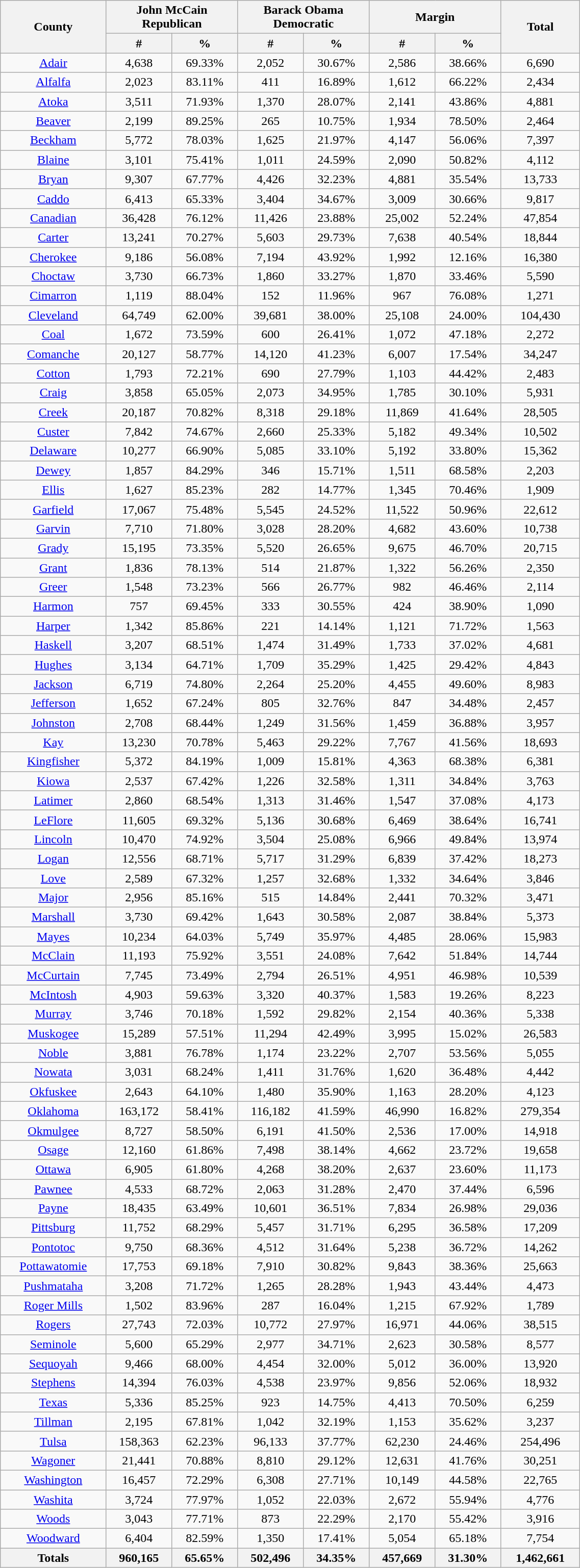<table width="60%" class="wikitable sortable">
<tr>
<th rowspan="2">County</th>
<th colspan="2">John McCain<br>Republican</th>
<th colspan="2">Barack Obama<br>Democratic</th>
<th colspan="2">Margin</th>
<th rowspan="2">Total</th>
</tr>
<tr>
<th style="text-align:center;" data-sort-type="number">#</th>
<th style="text-align:center;" data-sort-type="number">%</th>
<th style="text-align:center;" data-sort-type="number">#</th>
<th style="text-align:center;" data-sort-type="number">%</th>
<th style="text-align:center;" data-sort-type="number">#</th>
<th style="text-align:center;" data-sort-type="number">%</th>
</tr>
<tr style="text-align:center;">
<td><a href='#'>Adair</a></td>
<td>4,638</td>
<td>69.33%</td>
<td>2,052</td>
<td>30.67%</td>
<td>2,586</td>
<td>38.66%</td>
<td>6,690</td>
</tr>
<tr style="text-align:center;">
<td><a href='#'>Alfalfa</a></td>
<td>2,023</td>
<td>83.11%</td>
<td>411</td>
<td>16.89%</td>
<td>1,612</td>
<td>66.22%</td>
<td>2,434</td>
</tr>
<tr style="text-align:center;">
<td><a href='#'>Atoka</a></td>
<td>3,511</td>
<td>71.93%</td>
<td>1,370</td>
<td>28.07%</td>
<td>2,141</td>
<td>43.86%</td>
<td>4,881</td>
</tr>
<tr style="text-align:center;">
<td><a href='#'>Beaver</a></td>
<td>2,199</td>
<td>89.25%</td>
<td>265</td>
<td>10.75%</td>
<td>1,934</td>
<td>78.50%</td>
<td>2,464</td>
</tr>
<tr style="text-align:center;">
<td><a href='#'>Beckham</a></td>
<td>5,772</td>
<td>78.03%</td>
<td>1,625</td>
<td>21.97%</td>
<td>4,147</td>
<td>56.06%</td>
<td>7,397</td>
</tr>
<tr style="text-align:center;">
<td><a href='#'>Blaine</a></td>
<td>3,101</td>
<td>75.41%</td>
<td>1,011</td>
<td>24.59%</td>
<td>2,090</td>
<td>50.82%</td>
<td>4,112</td>
</tr>
<tr style="text-align:center;">
<td><a href='#'>Bryan</a></td>
<td>9,307</td>
<td>67.77%</td>
<td>4,426</td>
<td>32.23%</td>
<td>4,881</td>
<td>35.54%</td>
<td>13,733</td>
</tr>
<tr style="text-align:center;">
<td><a href='#'>Caddo</a></td>
<td>6,413</td>
<td>65.33%</td>
<td>3,404</td>
<td>34.67%</td>
<td>3,009</td>
<td>30.66%</td>
<td>9,817</td>
</tr>
<tr style="text-align:center;">
<td><a href='#'>Canadian</a></td>
<td>36,428</td>
<td>76.12%</td>
<td>11,426</td>
<td>23.88%</td>
<td>25,002</td>
<td>52.24%</td>
<td>47,854</td>
</tr>
<tr style="text-align:center;">
<td><a href='#'>Carter</a></td>
<td>13,241</td>
<td>70.27%</td>
<td>5,603</td>
<td>29.73%</td>
<td>7,638</td>
<td>40.54%</td>
<td>18,844</td>
</tr>
<tr style="text-align:center;">
<td><a href='#'>Cherokee</a></td>
<td>9,186</td>
<td>56.08%</td>
<td>7,194</td>
<td>43.92%</td>
<td>1,992</td>
<td>12.16%</td>
<td>16,380</td>
</tr>
<tr style="text-align:center;">
<td><a href='#'>Choctaw</a></td>
<td>3,730</td>
<td>66.73%</td>
<td>1,860</td>
<td>33.27%</td>
<td>1,870</td>
<td>33.46%</td>
<td>5,590</td>
</tr>
<tr style="text-align:center;">
<td><a href='#'>Cimarron</a></td>
<td>1,119</td>
<td>88.04%</td>
<td>152</td>
<td>11.96%</td>
<td>967</td>
<td>76.08%</td>
<td>1,271</td>
</tr>
<tr style="text-align:center;">
<td><a href='#'>Cleveland</a></td>
<td>64,749</td>
<td>62.00%</td>
<td>39,681</td>
<td>38.00%</td>
<td>25,108</td>
<td>24.00%</td>
<td>104,430</td>
</tr>
<tr style="text-align:center;">
<td><a href='#'>Coal</a></td>
<td>1,672</td>
<td>73.59%</td>
<td>600</td>
<td>26.41%</td>
<td>1,072</td>
<td>47.18%</td>
<td>2,272</td>
</tr>
<tr style="text-align:center;">
<td><a href='#'>Comanche</a></td>
<td>20,127</td>
<td>58.77%</td>
<td>14,120</td>
<td>41.23%</td>
<td>6,007</td>
<td>17.54%</td>
<td>34,247</td>
</tr>
<tr style="text-align:center;">
<td><a href='#'>Cotton</a></td>
<td>1,793</td>
<td>72.21%</td>
<td>690</td>
<td>27.79%</td>
<td>1,103</td>
<td>44.42%</td>
<td>2,483</td>
</tr>
<tr style="text-align:center;">
<td><a href='#'>Craig</a></td>
<td>3,858</td>
<td>65.05%</td>
<td>2,073</td>
<td>34.95%</td>
<td>1,785</td>
<td>30.10%</td>
<td>5,931</td>
</tr>
<tr style="text-align:center;">
<td><a href='#'>Creek</a></td>
<td>20,187</td>
<td>70.82%</td>
<td>8,318</td>
<td>29.18%</td>
<td>11,869</td>
<td>41.64%</td>
<td>28,505</td>
</tr>
<tr style="text-align:center;">
<td><a href='#'>Custer</a></td>
<td>7,842</td>
<td>74.67%</td>
<td>2,660</td>
<td>25.33%</td>
<td>5,182</td>
<td>49.34%</td>
<td>10,502</td>
</tr>
<tr style="text-align:center;">
<td><a href='#'>Delaware</a></td>
<td>10,277</td>
<td>66.90%</td>
<td>5,085</td>
<td>33.10%</td>
<td>5,192</td>
<td>33.80%</td>
<td>15,362</td>
</tr>
<tr style="text-align:center;">
<td><a href='#'>Dewey</a></td>
<td>1,857</td>
<td>84.29%</td>
<td>346</td>
<td>15.71%</td>
<td>1,511</td>
<td>68.58%</td>
<td>2,203</td>
</tr>
<tr style="text-align:center;">
<td><a href='#'>Ellis</a></td>
<td>1,627</td>
<td>85.23%</td>
<td>282</td>
<td>14.77%</td>
<td>1,345</td>
<td>70.46%</td>
<td>1,909</td>
</tr>
<tr style="text-align:center;">
<td><a href='#'>Garfield</a></td>
<td>17,067</td>
<td>75.48%</td>
<td>5,545</td>
<td>24.52%</td>
<td>11,522</td>
<td>50.96%</td>
<td>22,612</td>
</tr>
<tr style="text-align:center;">
<td><a href='#'>Garvin</a></td>
<td>7,710</td>
<td>71.80%</td>
<td>3,028</td>
<td>28.20%</td>
<td>4,682</td>
<td>43.60%</td>
<td>10,738</td>
</tr>
<tr style="text-align:center;">
<td><a href='#'>Grady</a></td>
<td>15,195</td>
<td>73.35%</td>
<td>5,520</td>
<td>26.65%</td>
<td>9,675</td>
<td>46.70%</td>
<td>20,715</td>
</tr>
<tr style="text-align:center;">
<td><a href='#'>Grant</a></td>
<td>1,836</td>
<td>78.13%</td>
<td>514</td>
<td>21.87%</td>
<td>1,322</td>
<td>56.26%</td>
<td>2,350</td>
</tr>
<tr style="text-align:center;">
<td><a href='#'>Greer</a></td>
<td>1,548</td>
<td>73.23%</td>
<td>566</td>
<td>26.77%</td>
<td>982</td>
<td>46.46%</td>
<td>2,114</td>
</tr>
<tr style="text-align:center;">
<td><a href='#'>Harmon</a></td>
<td>757</td>
<td>69.45%</td>
<td>333</td>
<td>30.55%</td>
<td>424</td>
<td>38.90%</td>
<td>1,090</td>
</tr>
<tr style="text-align:center;">
<td><a href='#'>Harper</a></td>
<td>1,342</td>
<td>85.86%</td>
<td>221</td>
<td>14.14%</td>
<td>1,121</td>
<td>71.72%</td>
<td>1,563</td>
</tr>
<tr style="text-align:center;">
<td><a href='#'>Haskell</a></td>
<td>3,207</td>
<td>68.51%</td>
<td>1,474</td>
<td>31.49%</td>
<td>1,733</td>
<td>37.02%</td>
<td>4,681</td>
</tr>
<tr style="text-align:center;">
<td><a href='#'>Hughes</a></td>
<td>3,134</td>
<td>64.71%</td>
<td>1,709</td>
<td>35.29%</td>
<td>1,425</td>
<td>29.42%</td>
<td>4,843</td>
</tr>
<tr style="text-align:center;">
<td><a href='#'>Jackson</a></td>
<td>6,719</td>
<td>74.80%</td>
<td>2,264</td>
<td>25.20%</td>
<td>4,455</td>
<td>49.60%</td>
<td>8,983</td>
</tr>
<tr style="text-align:center;">
<td><a href='#'>Jefferson</a></td>
<td>1,652</td>
<td>67.24%</td>
<td>805</td>
<td>32.76%</td>
<td>847</td>
<td>34.48%</td>
<td>2,457</td>
</tr>
<tr style="text-align:center;">
<td><a href='#'>Johnston</a></td>
<td>2,708</td>
<td>68.44%</td>
<td>1,249</td>
<td>31.56%</td>
<td>1,459</td>
<td>36.88%</td>
<td>3,957</td>
</tr>
<tr style="text-align:center;">
<td><a href='#'>Kay</a></td>
<td>13,230</td>
<td>70.78%</td>
<td>5,463</td>
<td>29.22%</td>
<td>7,767</td>
<td>41.56%</td>
<td>18,693</td>
</tr>
<tr style="text-align:center;">
<td><a href='#'>Kingfisher</a></td>
<td>5,372</td>
<td>84.19%</td>
<td>1,009</td>
<td>15.81%</td>
<td>4,363</td>
<td>68.38%</td>
<td>6,381</td>
</tr>
<tr style="text-align:center;">
<td><a href='#'>Kiowa</a></td>
<td>2,537</td>
<td>67.42%</td>
<td>1,226</td>
<td>32.58%</td>
<td>1,311</td>
<td>34.84%</td>
<td>3,763</td>
</tr>
<tr style="text-align:center;">
<td><a href='#'>Latimer</a></td>
<td>2,860</td>
<td>68.54%</td>
<td>1,313</td>
<td>31.46%</td>
<td>1,547</td>
<td>37.08%</td>
<td>4,173</td>
</tr>
<tr style="text-align:center;">
<td><a href='#'>LeFlore</a></td>
<td>11,605</td>
<td>69.32%</td>
<td>5,136</td>
<td>30.68%</td>
<td>6,469</td>
<td>38.64%</td>
<td>16,741</td>
</tr>
<tr style="text-align:center;">
<td><a href='#'>Lincoln</a></td>
<td>10,470</td>
<td>74.92%</td>
<td>3,504</td>
<td>25.08%</td>
<td>6,966</td>
<td>49.84%</td>
<td>13,974</td>
</tr>
<tr style="text-align:center;">
<td><a href='#'>Logan</a></td>
<td>12,556</td>
<td>68.71%</td>
<td>5,717</td>
<td>31.29%</td>
<td>6,839</td>
<td>37.42%</td>
<td>18,273</td>
</tr>
<tr style="text-align:center;">
<td><a href='#'>Love</a></td>
<td>2,589</td>
<td>67.32%</td>
<td>1,257</td>
<td>32.68%</td>
<td>1,332</td>
<td>34.64%</td>
<td>3,846</td>
</tr>
<tr style="text-align:center;">
<td><a href='#'>Major</a></td>
<td>2,956</td>
<td>85.16%</td>
<td>515</td>
<td>14.84%</td>
<td>2,441</td>
<td>70.32%</td>
<td>3,471</td>
</tr>
<tr style="text-align:center;">
<td><a href='#'>Marshall</a></td>
<td>3,730</td>
<td>69.42%</td>
<td>1,643</td>
<td>30.58%</td>
<td>2,087</td>
<td>38.84%</td>
<td>5,373</td>
</tr>
<tr style="text-align:center;">
<td><a href='#'>Mayes</a></td>
<td>10,234</td>
<td>64.03%</td>
<td>5,749</td>
<td>35.97%</td>
<td>4,485</td>
<td>28.06%</td>
<td>15,983</td>
</tr>
<tr style="text-align:center;">
<td><a href='#'>McClain</a></td>
<td>11,193</td>
<td>75.92%</td>
<td>3,551</td>
<td>24.08%</td>
<td>7,642</td>
<td>51.84%</td>
<td>14,744</td>
</tr>
<tr style="text-align:center;">
<td><a href='#'>McCurtain</a></td>
<td>7,745</td>
<td>73.49%</td>
<td>2,794</td>
<td>26.51%</td>
<td>4,951</td>
<td>46.98%</td>
<td>10,539</td>
</tr>
<tr style="text-align:center;">
<td><a href='#'>McIntosh</a></td>
<td>4,903</td>
<td>59.63%</td>
<td>3,320</td>
<td>40.37%</td>
<td>1,583</td>
<td>19.26%</td>
<td>8,223</td>
</tr>
<tr style="text-align:center;">
<td><a href='#'>Murray</a></td>
<td>3,746</td>
<td>70.18%</td>
<td>1,592</td>
<td>29.82%</td>
<td>2,154</td>
<td>40.36%</td>
<td>5,338</td>
</tr>
<tr style="text-align:center;">
<td><a href='#'>Muskogee</a></td>
<td>15,289</td>
<td>57.51%</td>
<td>11,294</td>
<td>42.49%</td>
<td>3,995</td>
<td>15.02%</td>
<td>26,583</td>
</tr>
<tr style="text-align:center;">
<td><a href='#'>Noble</a></td>
<td>3,881</td>
<td>76.78%</td>
<td>1,174</td>
<td>23.22%</td>
<td>2,707</td>
<td>53.56%</td>
<td>5,055</td>
</tr>
<tr style="text-align:center;">
<td><a href='#'>Nowata</a></td>
<td>3,031</td>
<td>68.24%</td>
<td>1,411</td>
<td>31.76%</td>
<td>1,620</td>
<td>36.48%</td>
<td>4,442</td>
</tr>
<tr style="text-align:center;">
<td><a href='#'>Okfuskee</a></td>
<td>2,643</td>
<td>64.10%</td>
<td>1,480</td>
<td>35.90%</td>
<td>1,163</td>
<td>28.20%</td>
<td>4,123</td>
</tr>
<tr style="text-align:center;">
<td><a href='#'>Oklahoma</a></td>
<td>163,172</td>
<td>58.41%</td>
<td>116,182</td>
<td>41.59%</td>
<td>46,990</td>
<td>16.82%</td>
<td>279,354</td>
</tr>
<tr style="text-align:center;">
<td><a href='#'>Okmulgee</a></td>
<td>8,727</td>
<td>58.50%</td>
<td>6,191</td>
<td>41.50%</td>
<td>2,536</td>
<td>17.00%</td>
<td>14,918</td>
</tr>
<tr style="text-align:center;">
<td><a href='#'>Osage</a></td>
<td>12,160</td>
<td>61.86%</td>
<td>7,498</td>
<td>38.14%</td>
<td>4,662</td>
<td>23.72%</td>
<td>19,658</td>
</tr>
<tr style="text-align:center;">
<td><a href='#'>Ottawa</a></td>
<td>6,905</td>
<td>61.80%</td>
<td>4,268</td>
<td>38.20%</td>
<td>2,637</td>
<td>23.60%</td>
<td>11,173</td>
</tr>
<tr style="text-align:center;">
<td><a href='#'>Pawnee</a></td>
<td>4,533</td>
<td>68.72%</td>
<td>2,063</td>
<td>31.28%</td>
<td>2,470</td>
<td>37.44%</td>
<td>6,596</td>
</tr>
<tr style="text-align:center;">
<td><a href='#'>Payne</a></td>
<td>18,435</td>
<td>63.49%</td>
<td>10,601</td>
<td>36.51%</td>
<td>7,834</td>
<td>26.98%</td>
<td>29,036</td>
</tr>
<tr style="text-align:center;">
<td><a href='#'>Pittsburg</a></td>
<td>11,752</td>
<td>68.29%</td>
<td>5,457</td>
<td>31.71%</td>
<td>6,295</td>
<td>36.58%</td>
<td>17,209</td>
</tr>
<tr style="text-align:center;">
<td><a href='#'>Pontotoc</a></td>
<td>9,750</td>
<td>68.36%</td>
<td>4,512</td>
<td>31.64%</td>
<td>5,238</td>
<td>36.72%</td>
<td>14,262</td>
</tr>
<tr style="text-align:center;">
<td><a href='#'>Pottawatomie</a></td>
<td>17,753</td>
<td>69.18%</td>
<td>7,910</td>
<td>30.82%</td>
<td>9,843</td>
<td>38.36%</td>
<td>25,663</td>
</tr>
<tr style="text-align:center;">
<td><a href='#'>Pushmataha</a></td>
<td>3,208</td>
<td>71.72%</td>
<td>1,265</td>
<td>28.28%</td>
<td>1,943</td>
<td>43.44%</td>
<td>4,473</td>
</tr>
<tr style="text-align:center;">
<td><a href='#'>Roger Mills</a></td>
<td>1,502</td>
<td>83.96%</td>
<td>287</td>
<td>16.04%</td>
<td>1,215</td>
<td>67.92%</td>
<td>1,789</td>
</tr>
<tr style="text-align:center;">
<td><a href='#'>Rogers</a></td>
<td>27,743</td>
<td>72.03%</td>
<td>10,772</td>
<td>27.97%</td>
<td>16,971</td>
<td>44.06%</td>
<td>38,515</td>
</tr>
<tr style="text-align:center;">
<td><a href='#'>Seminole</a></td>
<td>5,600</td>
<td>65.29%</td>
<td>2,977</td>
<td>34.71%</td>
<td>2,623</td>
<td>30.58%</td>
<td>8,577</td>
</tr>
<tr style="text-align:center;">
<td><a href='#'>Sequoyah</a></td>
<td>9,466</td>
<td>68.00%</td>
<td>4,454</td>
<td>32.00%</td>
<td>5,012</td>
<td>36.00%</td>
<td>13,920</td>
</tr>
<tr style="text-align:center;">
<td><a href='#'>Stephens</a></td>
<td>14,394</td>
<td>76.03%</td>
<td>4,538</td>
<td>23.97%</td>
<td>9,856</td>
<td>52.06%</td>
<td>18,932</td>
</tr>
<tr style="text-align:center;">
<td><a href='#'>Texas</a></td>
<td>5,336</td>
<td>85.25%</td>
<td>923</td>
<td>14.75%</td>
<td>4,413</td>
<td>70.50%</td>
<td>6,259</td>
</tr>
<tr style="text-align:center;">
<td><a href='#'>Tillman</a></td>
<td>2,195</td>
<td>67.81%</td>
<td>1,042</td>
<td>32.19%</td>
<td>1,153</td>
<td>35.62%</td>
<td>3,237</td>
</tr>
<tr style="text-align:center;">
<td><a href='#'>Tulsa</a></td>
<td>158,363</td>
<td>62.23%</td>
<td>96,133</td>
<td>37.77%</td>
<td>62,230</td>
<td>24.46%</td>
<td>254,496</td>
</tr>
<tr style="text-align:center;">
<td><a href='#'>Wagoner</a></td>
<td>21,441</td>
<td>70.88%</td>
<td>8,810</td>
<td>29.12%</td>
<td>12,631</td>
<td>41.76%</td>
<td>30,251</td>
</tr>
<tr style="text-align:center;">
<td><a href='#'>Washington</a></td>
<td>16,457</td>
<td>72.29%</td>
<td>6,308</td>
<td>27.71%</td>
<td>10,149</td>
<td>44.58%</td>
<td>22,765</td>
</tr>
<tr style="text-align:center;">
<td><a href='#'>Washita</a></td>
<td>3,724</td>
<td>77.97%</td>
<td>1,052</td>
<td>22.03%</td>
<td>2,672</td>
<td>55.94%</td>
<td>4,776</td>
</tr>
<tr style="text-align:center;">
<td><a href='#'>Woods</a></td>
<td>3,043</td>
<td>77.71%</td>
<td>873</td>
<td>22.29%</td>
<td>2,170</td>
<td>55.42%</td>
<td>3,916</td>
</tr>
<tr style="text-align:center;">
<td><a href='#'>Woodward</a></td>
<td>6,404</td>
<td>82.59%</td>
<td>1,350</td>
<td>17.41%</td>
<td>5,054</td>
<td>65.18%</td>
<td>7,754</td>
</tr>
<tr>
<th>Totals</th>
<th>960,165</th>
<th>65.65%</th>
<th>502,496</th>
<th>34.35%</th>
<th>457,669</th>
<th>31.30%</th>
<th>1,462,661</th>
</tr>
</table>
